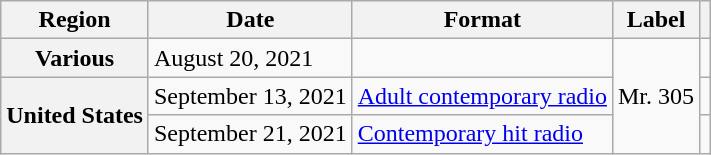<table class="wikitable plainrowheaders">
<tr>
<th scope="col">Region</th>
<th scope="col">Date</th>
<th scope="col">Format</th>
<th scope="col">Label</th>
<th scope="col"></th>
</tr>
<tr>
<th scope="row">Various</th>
<td>August 20, 2021</td>
<td></td>
<td rowspan="3">Mr. 305</td>
<td></td>
</tr>
<tr>
<th scope="row" rowspan="2">United States</th>
<td>September 13, 2021</td>
<td><a href='#'>Adult contemporary radio</a></td>
<td></td>
</tr>
<tr>
<td>September 21, 2021</td>
<td><a href='#'>Contemporary hit radio</a></td>
<td></td>
</tr>
</table>
